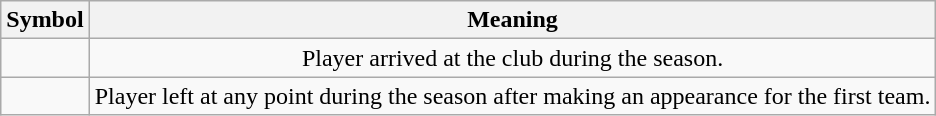<table class="wikitable" style="text-align: center">
<tr>
<th>Symbol</th>
<th>Meaning</th>
</tr>
<tr>
<td></td>
<td>Player arrived at the club during the season.</td>
</tr>
<tr>
<td></td>
<td>Player left at any point during the season after making an appearance for the first team.</td>
</tr>
</table>
